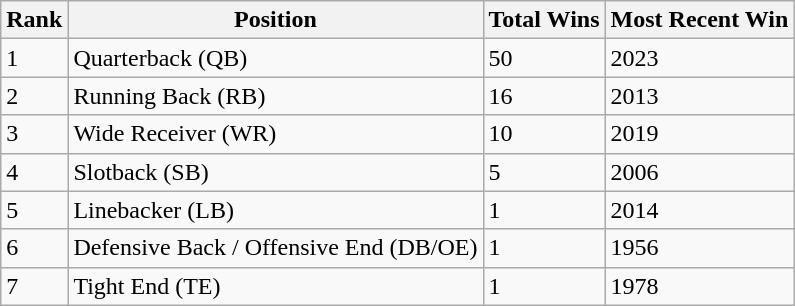<table class="wikitable sortable">
<tr>
<th>Rank</th>
<th>Position</th>
<th>Total Wins</th>
<th>Most Recent Win</th>
</tr>
<tr>
<td>1</td>
<td>Quarterback (QB)</td>
<td>50</td>
<td>2023</td>
</tr>
<tr>
<td>2</td>
<td>Running Back (RB)</td>
<td>16</td>
<td>2013</td>
</tr>
<tr>
<td>3</td>
<td>Wide Receiver (WR)</td>
<td>10</td>
<td>2019</td>
</tr>
<tr>
<td>4</td>
<td>Slotback (SB)</td>
<td>5</td>
<td>2006</td>
</tr>
<tr>
<td>5</td>
<td>Linebacker (LB)</td>
<td>1</td>
<td>2014</td>
</tr>
<tr>
<td>6</td>
<td>Defensive Back / Offensive End (DB/OE)</td>
<td>1</td>
<td>1956</td>
</tr>
<tr>
<td>7</td>
<td>Tight End (TE)</td>
<td>1</td>
<td>1978</td>
</tr>
</table>
